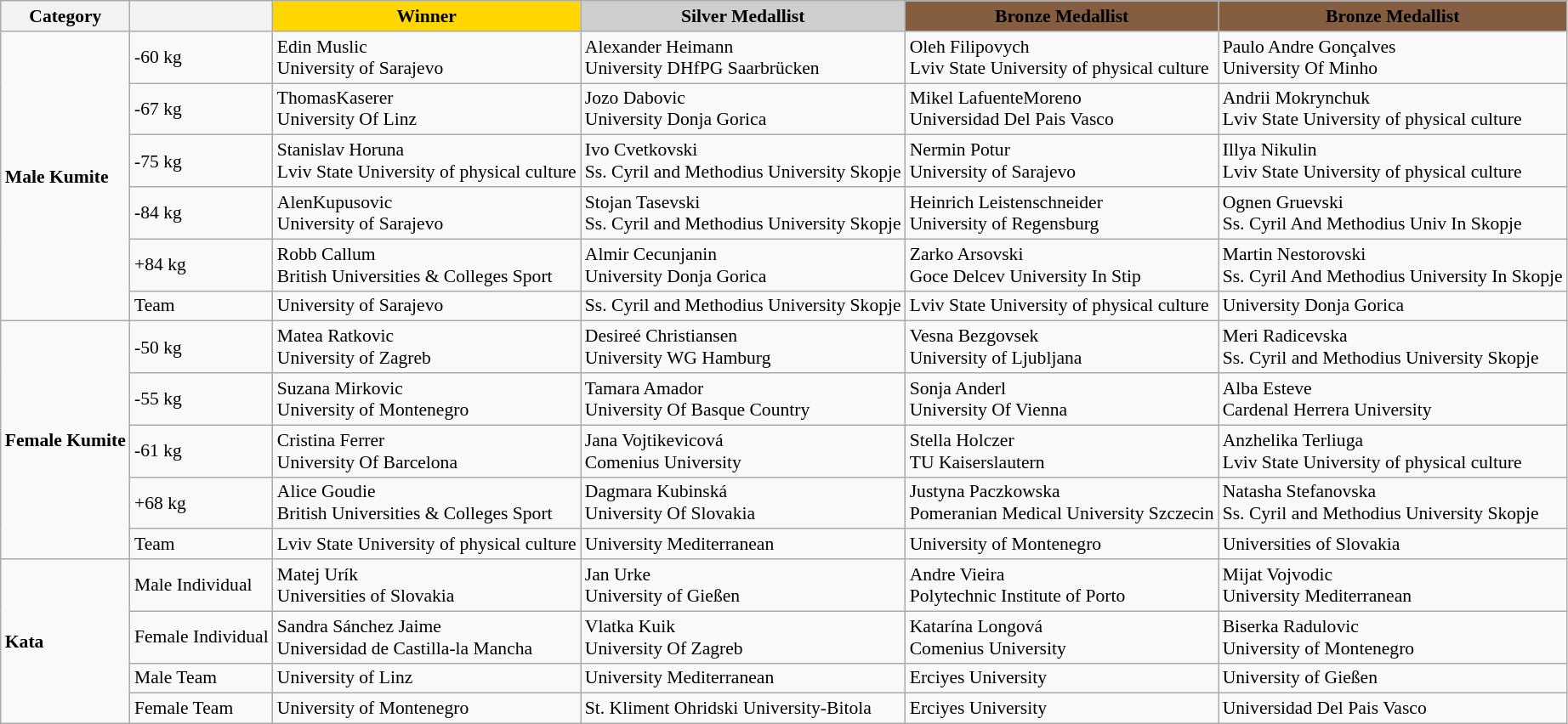<table class=wikitable style="font-size:90%;">
<tr>
<th>Category</th>
<th></th>
<th style="background:#FFD700;">Winner</th>
<th style="background:#CECECE;">Silver Medallist</th>
<th style="background:#855E42;">Bronze Medallist</th>
<th style="background:#855E42;">Bronze Medallist</th>
</tr>
<tr>
<td rowspan=6><strong>Male Kumite</strong></td>
<td>-60 kg</td>
<td>Edin Muslic  <br>  University of Sarajevo<br> </td>
<td>Alexander Heimann  <br>  University DHfPG Saarbrücken <br> </td>
<td>Oleh Filipovych<br>    Lviv State University of physical culture <br> </td>
<td>Paulo Andre Gonçalves <br>   University Of Minho <br> </td>
</tr>
<tr>
<td>-67 kg</td>
<td>ThomasKaserer  <br>  University Of Linz<br> </td>
<td>Jozo Dabovic  <br>  University Donja Gorica<br> </td>
<td>Mikel LafuenteMoreno<br>    Universidad Del Pais Vasco  <br> </td>
<td>Andrii Mokrynchuk <br>   Lviv State University of physical culture <br> </td>
</tr>
<tr>
<td>-75 kg</td>
<td>Stanislav Horuna <br>   Lviv State University of physical culture <br> </td>
<td>Ivo Cvetkovski   <br> Ss. Cyril and Methodius University Skopje<br> </td>
<td>Nermin Potur  <br>  University of Sarajevo <br> </td>
<td>Illya Nikulin  <br>  Lviv State University of physical culture <br> </td>
</tr>
<tr>
<td>-84 kg</td>
<td>AlenKupusovic <br>   University of Sarajevo<br> </td>
<td>Stojan Tasevski <br>  Ss. Cyril and Methodius University Skopje <br> </td>
<td>Heinrich Leistenschneider <br>   University of Regensburg <br> </td>
<td>Ognen Gruevski  <br>  Ss. Cyril And Methodius Univ In Skopje  <br> </td>
</tr>
<tr>
<td>+84 kg</td>
<td>Robb Callum  <br>  British Universities & Colleges Sport<br> </td>
<td>Almir Cecunjanin <br>  University Donja Gorica <br> </td>
<td>Zarko Arsovski  <br>  Goce Delcev University In Stip<br> </td>
<td>Martin Nestorovski  <br>  Ss. Cyril And Methodius University In Skopje<br> </td>
</tr>
<tr>
<td>Team</td>
<td>University of Sarajevo<br> </td>
<td>Ss. Cyril and Methodius University Skopje <br> </td>
<td>Lviv State University of physical culture  <br> </td>
<td>University Donja Gorica <br> </td>
</tr>
<tr>
<td rowspan=5><strong>Female Kumite</strong></td>
<td>-50 kg</td>
<td>Matea Ratkovic <br>   University of Zagreb<br> </td>
<td>Desireé Christiansen    <br>University WG Hamburg<br> </td>
<td>Vesna Bezgovsek  <br>  	University of Ljubljana <br> </td>
<td>Meri Radicevska <br>  Ss. Cyril and Methodius University Skopje<br> </td>
</tr>
<tr>
<td>-55 kg</td>
<td>Suzana Mirkovic  <br>  University of Montenegro<br> </td>
<td>Tamara Amador  <br>  University Of Basque Country <br> </td>
<td>Sonja Anderl<br>    University Of Vienna <br> </td>
<td>Alba Esteve <br>   Cardenal Herrera University     <br> </td>
</tr>
<tr>
<td>-61 kg</td>
<td>Cristina Ferrer <br>   University Of Barcelona <br> </td>
<td>Jana Vojtikevicová <br> Comenius University<br> </td>
<td>Stella Holczer   <br> TU Kaiserslautern<br> </td>
<td>Anzhelika Terliuga   <br> Lviv State University of physical culture <br> </td>
</tr>
<tr>
<td>+68 kg</td>
<td>Alice Goudie <br>   British Universities & Colleges Sport<br> </td>
<td>Dagmara Kubinská <br>   University Of Slovakia <br> </td>
<td>Justyna Paczkowska <br>  Pomeranian Medical University Szczecin <br> </td>
<td>Natasha Stefanovska  <br>  Ss. Cyril and Methodius University Skopje<br> </td>
</tr>
<tr>
<td>Team</td>
<td>Lviv State University of physical culture<br> </td>
<td>University Mediterranean  <br> </td>
<td>University of Montenegro <br> </td>
<td>Universities of Slovakia <br> </td>
</tr>
<tr>
<td rowspan=4><strong>Kata</strong></td>
<td>Male Individual</td>
<td>Matej Urík  <br>  Universities of Slovakia<br> </td>
<td>Jan Urke <br>   University of Gießen <br> </td>
<td>Andre Vieira <br>   Polytechnic Institute of Porto  <br> </td>
<td>Mijat Vojvodic<br>   University Mediterranean <br> </td>
</tr>
<tr>
<td>Female Individual</td>
<td>Sandra Sánchez Jaime  <br>  Universidad de Castilla-la Mancha<br> </td>
<td>Vlatka Kuik  <br>   University Of Zagreb  <br> </td>
<td>Katarína Longová<br> Comenius University<br> </td>
<td>Biserka Radulovic  <br> University of Montenegro  <br> </td>
</tr>
<tr>
<td>Male Team</td>
<td>University of Linz<br> </td>
<td>University Mediterranean<br> </td>
<td>Erciyes University <br> </td>
<td>University of Gießen <br> </td>
</tr>
<tr>
<td>Female Team</td>
<td>University of Montenegro<br> </td>
<td>St. Kliment Ohridski University-Bitola <br> </td>
<td>Erciyes University <br> </td>
<td>Universidad Del Pais Vasco<br> </td>
</tr>
</table>
